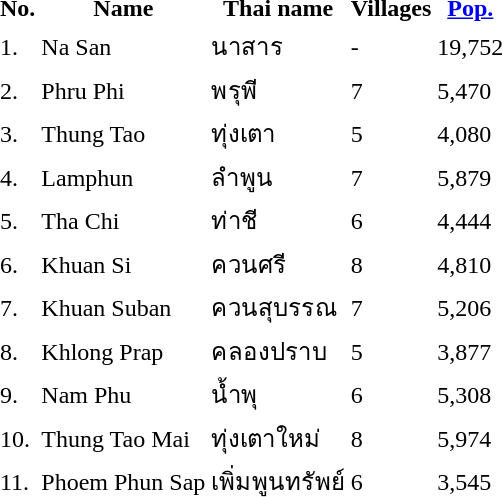<table>
<tr valign=top>
<td><br><table>
<tr>
<th>No.</th>
<th>Name</th>
<th>Thai name</th>
<th>Villages</th>
<th><a href='#'>Pop.</a></th>
</tr>
<tr>
<td>1.</td>
<td>Na San</td>
<td>นาสาร</td>
<td>-</td>
<td>19,752</td>
<td></td>
</tr>
<tr>
<td>2.</td>
<td>Phru Phi</td>
<td>พรุพี</td>
<td>7</td>
<td>5,470</td>
<td></td>
</tr>
<tr>
<td>3.</td>
<td>Thung Tao</td>
<td>ทุ่งเตา</td>
<td>5</td>
<td>4,080</td>
<td></td>
</tr>
<tr>
<td>4.</td>
<td>Lamphun</td>
<td>ลำพูน</td>
<td>7</td>
<td>5,879</td>
<td></td>
</tr>
<tr>
<td>5.</td>
<td>Tha Chi</td>
<td>ท่าชี</td>
<td>6</td>
<td>4,444</td>
<td></td>
</tr>
<tr>
<td>6.</td>
<td>Khuan Si</td>
<td>ควนศรี</td>
<td>8</td>
<td>4,810</td>
<td></td>
</tr>
<tr>
<td>7.</td>
<td>Khuan Suban</td>
<td>ควนสุบรรณ</td>
<td>7</td>
<td>5,206</td>
<td></td>
</tr>
<tr>
<td>8.</td>
<td>Khlong Prap</td>
<td>คลองปราบ</td>
<td>5</td>
<td>3,877</td>
<td></td>
</tr>
<tr>
<td>9.</td>
<td>Nam Phu</td>
<td>น้ำพุ</td>
<td>6</td>
<td>5,308</td>
<td></td>
</tr>
<tr>
<td>10.</td>
<td>Thung Tao Mai</td>
<td>ทุ่งเตาใหม่</td>
<td>8</td>
<td>5,974</td>
<td></td>
</tr>
<tr>
<td>11.</td>
<td>Phoem Phun Sap</td>
<td>เพิ่มพูนทรัพย์</td>
<td>6</td>
<td>3,545</td>
<td></td>
</tr>
</table>
</td>
<td> </td>
</tr>
</table>
